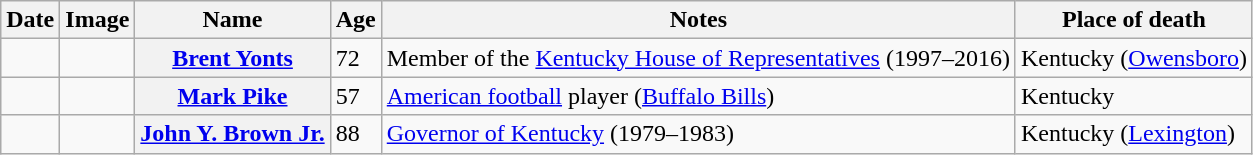<table class="wikitable sortable plainrowheaders">
<tr valign=bottom>
<th scope="col">Date</th>
<th scope="col">Image</th>
<th scope="col">Name</th>
<th scope="col">Age</th>
<th scope="col">Notes</th>
<th scope="col">Place of death</th>
</tr>
<tr>
<td></td>
<td></td>
<th scope="row"><a href='#'>Brent Yonts</a></th>
<td>72</td>
<td>Member of the <a href='#'>Kentucky House of Representatives</a> (1997–2016)</td>
<td>Kentucky (<a href='#'>Owensboro</a>)</td>
</tr>
<tr>
<td></td>
<td></td>
<th scope="row"><a href='#'>Mark Pike</a></th>
<td>57</td>
<td><a href='#'>American football</a> player (<a href='#'>Buffalo Bills</a>)</td>
<td>Kentucky</td>
</tr>
<tr>
<td></td>
<td></td>
<th scope="row"><a href='#'>John Y. Brown Jr.</a></th>
<td>88</td>
<td><a href='#'>Governor of Kentucky</a> (1979–1983)</td>
<td>Kentucky (<a href='#'>Lexington</a>)</td>
</tr>
</table>
